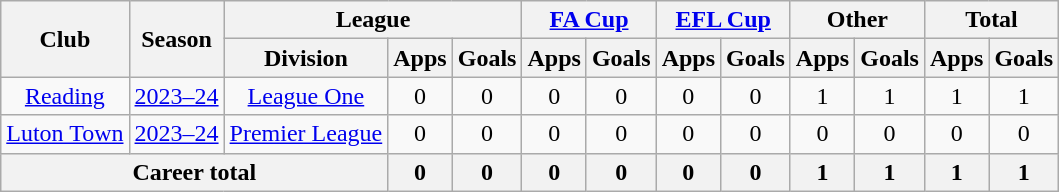<table class="wikitable" style="text-align: center;">
<tr>
<th rowspan="2">Club</th>
<th rowspan="2">Season</th>
<th colspan="3">League</th>
<th colspan="2"><a href='#'>FA Cup</a></th>
<th colspan="2"><a href='#'>EFL Cup</a></th>
<th colspan="2">Other</th>
<th colspan="2">Total</th>
</tr>
<tr>
<th>Division</th>
<th>Apps</th>
<th>Goals</th>
<th>Apps</th>
<th>Goals</th>
<th>Apps</th>
<th>Goals</th>
<th>Apps</th>
<th>Goals</th>
<th>Apps</th>
<th>Goals</th>
</tr>
<tr>
<td rowspan="1"><a href='#'>Reading</a></td>
<td><a href='#'>2023–24</a></td>
<td><a href='#'>League One</a></td>
<td>0</td>
<td>0</td>
<td>0</td>
<td>0</td>
<td>0</td>
<td>0</td>
<td>1</td>
<td>1</td>
<td>1</td>
<td>1</td>
</tr>
<tr>
<td rowspan="1"><a href='#'>Luton Town</a></td>
<td><a href='#'>2023–24</a></td>
<td><a href='#'>Premier League</a></td>
<td>0</td>
<td>0</td>
<td>0</td>
<td>0</td>
<td>0</td>
<td>0</td>
<td>0</td>
<td>0</td>
<td>0</td>
<td>0</td>
</tr>
<tr>
<th colspan=3>Career total</th>
<th>0</th>
<th>0</th>
<th>0</th>
<th>0</th>
<th>0</th>
<th>0</th>
<th>1</th>
<th>1</th>
<th>1</th>
<th>1</th>
</tr>
</table>
